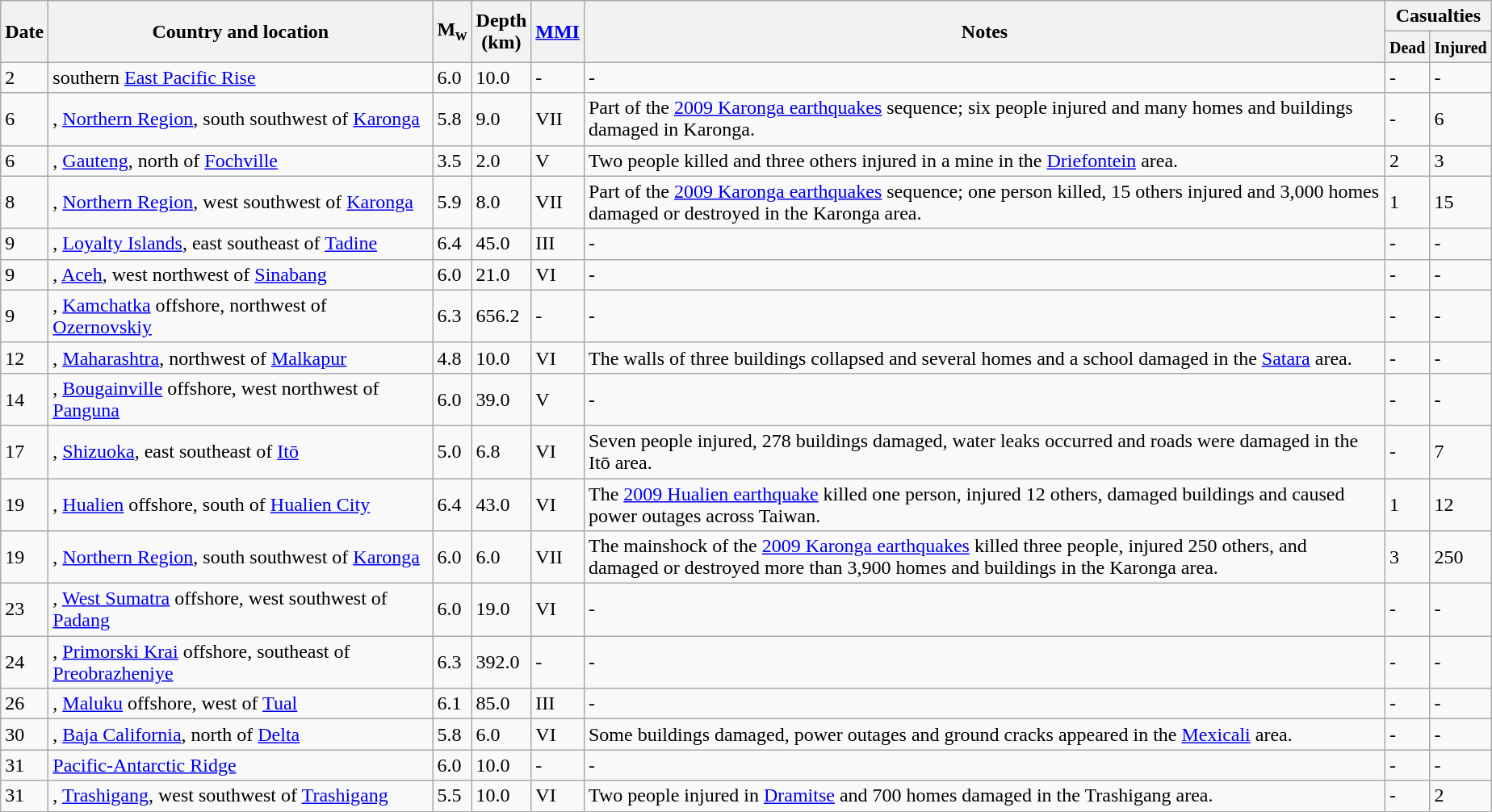<table class="wikitable sortable" style="border:1px black; margin-left:1em;">
<tr>
<th rowspan="2">Date</th>
<th rowspan="2" style="width: 310px">Country and location</th>
<th rowspan="2">M<sub>w</sub></th>
<th rowspan="2">Depth<br>(km)</th>
<th rowspan="2"><a href='#'>MMI</a></th>
<th rowspan="2" class="unsortable">Notes</th>
<th colspan="2">Casualties</th>
</tr>
<tr>
<th><small>Dead</small></th>
<th><small>Injured</small></th>
</tr>
<tr>
<td>2</td>
<td>southern <a href='#'>East Pacific Rise</a></td>
<td>6.0</td>
<td>10.0</td>
<td>-</td>
<td>-</td>
<td>-</td>
<td>-</td>
</tr>
<tr>
<td>6</td>
<td>, <a href='#'>Northern Region</a>,  south southwest of <a href='#'>Karonga</a></td>
<td>5.8</td>
<td>9.0</td>
<td>VII</td>
<td>Part of the <a href='#'>2009 Karonga earthquakes</a> sequence; six people injured and many homes and buildings damaged in Karonga.</td>
<td>-</td>
<td>6</td>
</tr>
<tr>
<td>6</td>
<td>, <a href='#'>Gauteng</a>,  north of <a href='#'>Fochville</a></td>
<td>3.5</td>
<td>2.0</td>
<td>V</td>
<td>Two people killed and three others injured in a mine in the <a href='#'>Driefontein</a> area.</td>
<td>2</td>
<td>3</td>
</tr>
<tr>
<td>8</td>
<td>, <a href='#'>Northern Region</a>,  west southwest of <a href='#'>Karonga</a></td>
<td>5.9</td>
<td>8.0</td>
<td>VII</td>
<td>Part of the <a href='#'>2009 Karonga earthquakes</a> sequence; one person killed, 15 others injured and 3,000 homes damaged or destroyed in the Karonga area.</td>
<td>1</td>
<td>15</td>
</tr>
<tr>
<td>9</td>
<td>, <a href='#'>Loyalty Islands</a>,  east southeast of <a href='#'>Tadine</a></td>
<td>6.4</td>
<td>45.0</td>
<td>III</td>
<td>-</td>
<td>-</td>
<td>-</td>
</tr>
<tr>
<td>9</td>
<td>, <a href='#'>Aceh</a>,  west northwest of <a href='#'>Sinabang</a></td>
<td>6.0</td>
<td>21.0</td>
<td>VI</td>
<td>-</td>
<td>-</td>
<td>-</td>
</tr>
<tr>
<td>9</td>
<td>, <a href='#'>Kamchatka</a> offshore,  northwest of <a href='#'>Ozernovskiy</a></td>
<td>6.3</td>
<td>656.2</td>
<td>-</td>
<td>-</td>
<td>-</td>
<td>-</td>
</tr>
<tr>
<td>12</td>
<td>, <a href='#'>Maharashtra</a>,  northwest of <a href='#'>Malkapur</a></td>
<td>4.8</td>
<td>10.0</td>
<td>VI</td>
<td>The walls of three buildings collapsed and several homes and a school damaged in the <a href='#'>Satara</a> area.</td>
<td>-</td>
<td>-</td>
</tr>
<tr>
<td>14</td>
<td>, <a href='#'>Bougainville</a> offshore,  west northwest of <a href='#'>Panguna</a></td>
<td>6.0</td>
<td>39.0</td>
<td>V</td>
<td>-</td>
<td>-</td>
<td>-</td>
</tr>
<tr>
<td>17</td>
<td>, <a href='#'>Shizuoka</a>,  east southeast of <a href='#'>Itō</a></td>
<td>5.0</td>
<td>6.8</td>
<td>VI</td>
<td>Seven people injured, 278 buildings damaged, water leaks occurred and roads were damaged in the Itō area.</td>
<td>-</td>
<td>7</td>
</tr>
<tr>
<td>19</td>
<td>, <a href='#'>Hualien</a> offshore,  south of <a href='#'>Hualien City</a></td>
<td>6.4</td>
<td>43.0</td>
<td>VI</td>
<td>The <a href='#'>2009 Hualien earthquake</a> killed one person, injured 12 others, damaged buildings and caused power outages across Taiwan.</td>
<td>1</td>
<td>12</td>
</tr>
<tr>
<td>19</td>
<td>, <a href='#'>Northern Region</a>,  south southwest of <a href='#'>Karonga</a></td>
<td>6.0</td>
<td>6.0</td>
<td>VII</td>
<td>The mainshock of the <a href='#'>2009 Karonga earthquakes</a> killed three people, injured 250 others, and damaged or destroyed more than 3,900 homes and buildings in the Karonga area.</td>
<td>3</td>
<td>250</td>
</tr>
<tr>
<td>23</td>
<td>, <a href='#'>West Sumatra</a> offshore,  west southwest of <a href='#'>Padang</a></td>
<td>6.0</td>
<td>19.0</td>
<td>VI</td>
<td>-</td>
<td>-</td>
<td>-</td>
</tr>
<tr>
<td>24</td>
<td>, <a href='#'>Primorski Krai</a> offshore,  southeast of <a href='#'>Preobrazheniye</a></td>
<td>6.3</td>
<td>392.0</td>
<td>-</td>
<td>-</td>
<td>-</td>
<td>-</td>
</tr>
<tr>
<td>26</td>
<td>, <a href='#'>Maluku</a> offshore,  west of <a href='#'>Tual</a></td>
<td>6.1</td>
<td>85.0</td>
<td>III</td>
<td>-</td>
<td>-</td>
<td>-</td>
</tr>
<tr>
<td>30</td>
<td>, <a href='#'>Baja California</a>,  north of <a href='#'>Delta</a></td>
<td>5.8</td>
<td>6.0</td>
<td>VI</td>
<td>Some buildings damaged, power outages and ground cracks appeared in the <a href='#'>Mexicali</a> area.</td>
<td>-</td>
<td>-</td>
</tr>
<tr>
<td>31</td>
<td><a href='#'>Pacific-Antarctic Ridge</a></td>
<td>6.0</td>
<td>10.0</td>
<td>-</td>
<td>-</td>
<td>-</td>
<td>-</td>
</tr>
<tr>
<td>31</td>
<td>, <a href='#'>Trashigang</a>,  west southwest of <a href='#'>Trashigang</a></td>
<td>5.5</td>
<td>10.0</td>
<td>VI</td>
<td>Two people injured in <a href='#'>Dramitse</a> and 700 homes damaged in the Trashigang area.</td>
<td>-</td>
<td>2</td>
</tr>
</table>
